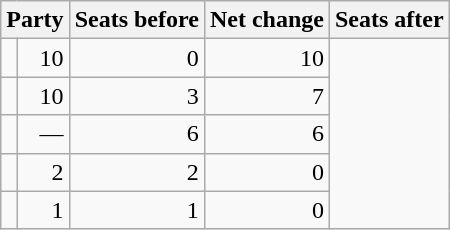<table class=wikitable style="text-align:right">
<tr>
<th colspan="2">Party</th>
<th>Seats before</th>
<th>Net change</th>
<th>Seats after</th>
</tr>
<tr>
<td></td>
<td>10</td>
<td> 0</td>
<td>10</td>
</tr>
<tr>
<td></td>
<td>10</td>
<td> 3</td>
<td>7</td>
</tr>
<tr>
<td></td>
<td>—</td>
<td> 6</td>
<td>6</td>
</tr>
<tr>
<td></td>
<td>2</td>
<td> 2</td>
<td>0</td>
</tr>
<tr>
<td></td>
<td>1</td>
<td> 1</td>
<td>0</td>
</tr>
</table>
